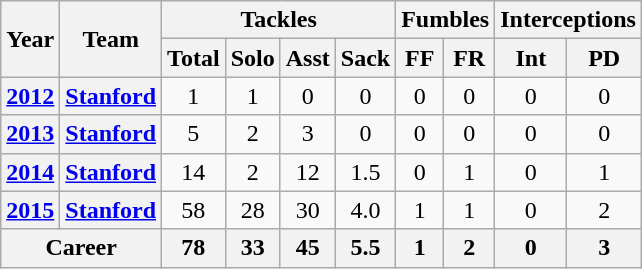<table class="wikitable" style="text-align:center">
<tr>
<th rowspan=2>Year</th>
<th rowspan=2>Team</th>
<th colspan=4>Tackles</th>
<th colspan=2>Fumbles</th>
<th colspan=2>Interceptions</th>
</tr>
<tr>
<th>Total</th>
<th>Solo</th>
<th>Asst</th>
<th>Sack</th>
<th>FF</th>
<th>FR</th>
<th>Int</th>
<th>PD</th>
</tr>
<tr>
<th><a href='#'>2012</a></th>
<th><a href='#'>Stanford</a></th>
<td>1</td>
<td>1</td>
<td>0</td>
<td>0</td>
<td>0</td>
<td>0</td>
<td>0</td>
<td>0</td>
</tr>
<tr>
<th><a href='#'>2013</a></th>
<th><a href='#'>Stanford</a></th>
<td>5</td>
<td>2</td>
<td>3</td>
<td>0</td>
<td>0</td>
<td>0</td>
<td>0</td>
<td>0</td>
</tr>
<tr>
<th><a href='#'>2014</a></th>
<th><a href='#'>Stanford</a></th>
<td>14</td>
<td>2</td>
<td>12</td>
<td>1.5</td>
<td>0</td>
<td>1</td>
<td>0</td>
<td>1</td>
</tr>
<tr>
<th><a href='#'>2015</a></th>
<th><a href='#'>Stanford</a></th>
<td>58</td>
<td>28</td>
<td>30</td>
<td>4.0</td>
<td>1</td>
<td>1</td>
<td>0</td>
<td>2</td>
</tr>
<tr>
<th colspan="2">Career</th>
<th>78</th>
<th>33</th>
<th>45</th>
<th>5.5</th>
<th>1</th>
<th>2</th>
<th>0</th>
<th>3</th>
</tr>
</table>
